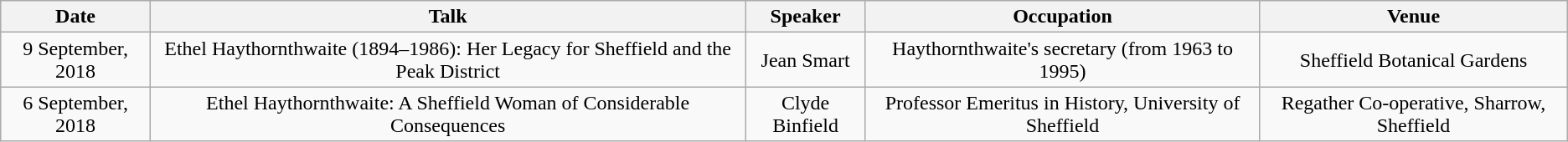<table class="wikitable sortable" style="text-align:center;">
<tr>
<th>Date</th>
<th>Talk</th>
<th>Speaker</th>
<th>Occupation</th>
<th>Venue</th>
</tr>
<tr>
<td>9 September, 2018</td>
<td>Ethel Haythornthwaite (1894–1986): Her Legacy for Sheffield and the Peak District</td>
<td>Jean Smart</td>
<td>Haythornthwaite's secretary (from 1963 to 1995)</td>
<td>Sheffield Botanical Gardens</td>
</tr>
<tr>
<td>6 September, 2018</td>
<td>Ethel Haythornthwaite: A Sheffield Woman of Considerable Consequences</td>
<td>Clyde Binfield</td>
<td>Professor Emeritus in History, University of Sheffield</td>
<td>Regather Co-operative, Sharrow, Sheffield</td>
</tr>
</table>
